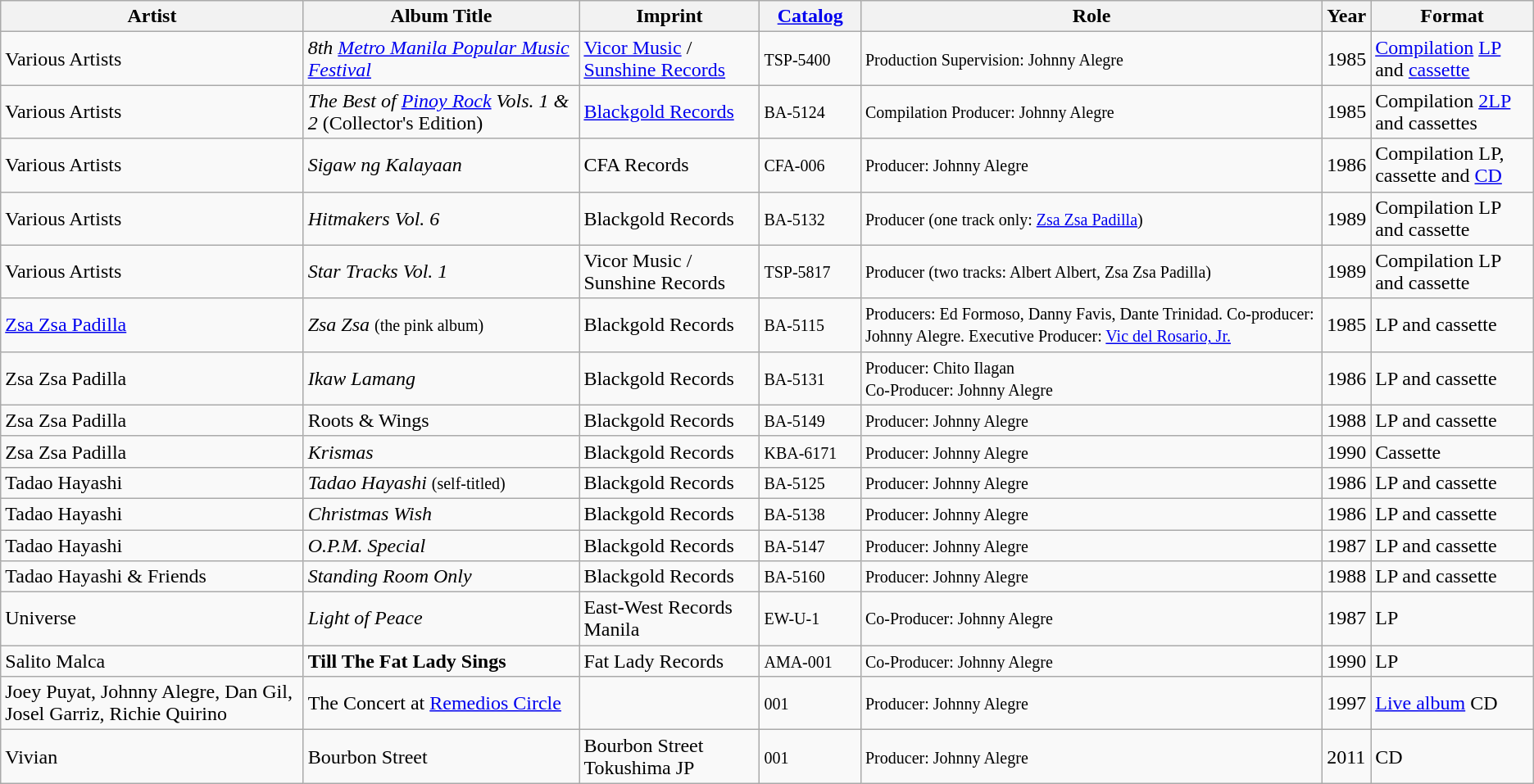<table class="wikitable sortable">
<tr>
<th>Artist</th>
<th>Album Title</th>
<th>Imprint</th>
<th width=75px><a href='#'>Catalog</a></th>
<th>Role</th>
<th>Year</th>
<th width=125px>Format</th>
</tr>
<tr>
<td>Various Artists</td>
<td><em>8th <a href='#'>Metro Manila Popular Music Festival</a></em></td>
<td><a href='#'>Vicor Music</a> / <a href='#'>Sunshine Records</a></td>
<td><small>TSP-5400</small></td>
<td><small>Production Supervision: Johnny Alegre</small></td>
<td>1985</td>
<td><a href='#'>Compilation</a> <a href='#'>LP</a> and <a href='#'>cassette</a></td>
</tr>
<tr>
<td>Various Artists</td>
<td><em>The Best of <a href='#'>Pinoy Rock</a> Vols. 1 & 2</em> (Collector's Edition)</td>
<td><a href='#'>Blackgold Records</a></td>
<td><small>BA-5124</small></td>
<td><small>Compilation Producer: Johnny Alegre</small></td>
<td>1985</td>
<td>Compilation <a href='#'>2LP</a> and cassettes</td>
</tr>
<tr>
<td>Various Artists</td>
<td><em>Sigaw ng Kalayaan</em></td>
<td>CFA Records</td>
<td><small>CFA-006</small></td>
<td><small>Producer: Johnny Alegre</small></td>
<td>1986</td>
<td>Compilation LP, cassette and <a href='#'>CD</a></td>
</tr>
<tr>
<td>Various Artists</td>
<td><em>Hitmakers Vol. 6</em></td>
<td>Blackgold Records</td>
<td><small>BA-5132</small></td>
<td><small>Producer (one track only: <a href='#'>Zsa Zsa Padilla</a>)</small></td>
<td>1989</td>
<td>Compilation LP and cassette</td>
</tr>
<tr>
<td>Various Artists</td>
<td><em>Star Tracks Vol. 1</em></td>
<td>Vicor Music / Sunshine Records</td>
<td><small>TSP-5817</small></td>
<td><small>Producer (two tracks: Albert Albert, Zsa Zsa Padilla)</small></td>
<td>1989</td>
<td>Compilation LP and cassette</td>
</tr>
<tr>
<td><a href='#'>Zsa Zsa Padilla</a></td>
<td><em>Zsa Zsa</em> <small>(the pink album)</small></td>
<td>Blackgold Records</td>
<td><small>BA-5115</small></td>
<td><small>Producers: Ed Formoso, Danny Favis, Dante Trinidad. Co-producer: Johnny Alegre. Executive Producer: <a href='#'>Vic del Rosario, Jr.</a></small></td>
<td>1985</td>
<td>LP and cassette</td>
</tr>
<tr>
<td>Zsa Zsa Padilla</td>
<td><em>Ikaw Lamang</em></td>
<td>Blackgold Records</td>
<td><small>BA-5131</small></td>
<td><small>Producer: Chito Ilagan<br> Co-Producer: Johnny Alegre</small></td>
<td>1986</td>
<td>LP and cassette</td>
</tr>
<tr>
<td>Zsa Zsa Padilla</td>
<td>Roots & Wings</td>
<td>Blackgold Records</td>
<td><small>BA-5149</small></td>
<td><small>Producer: Johnny Alegre</small></td>
<td>1988</td>
<td>LP and cassette</td>
</tr>
<tr>
<td>Zsa Zsa Padilla</td>
<td><em>Krismas</em></td>
<td>Blackgold Records</td>
<td><small>KBA-6171</small></td>
<td><small>Producer: Johnny Alegre</small></td>
<td>1990</td>
<td>Cassette</td>
</tr>
<tr>
<td>Tadao Hayashi</td>
<td><em>Tadao Hayashi</em> <small>(self-titled)</small> </td>
<td>Blackgold Records</td>
<td><small>BA-5125</small></td>
<td><small>Producer: Johnny Alegre</small></td>
<td>1986</td>
<td>LP and cassette</td>
</tr>
<tr>
<td>Tadao Hayashi</td>
<td><em>Christmas Wish</em></td>
<td>Blackgold Records</td>
<td><small>BA-5138</small></td>
<td><small>Producer: Johnny Alegre</small></td>
<td>1986</td>
<td>LP and cassette</td>
</tr>
<tr>
<td>Tadao Hayashi</td>
<td><em>O.P.M. Special</em></td>
<td>Blackgold Records</td>
<td><small>BA-5147</small></td>
<td><small>Producer: Johnny Alegre</small></td>
<td>1987</td>
<td>LP and cassette</td>
</tr>
<tr>
<td>Tadao Hayashi & Friends</td>
<td><em>Standing Room Only</em></td>
<td>Blackgold Records</td>
<td><small>BA-5160</small></td>
<td><small>Producer: Johnny Alegre</small></td>
<td>1988</td>
<td>LP and cassette</td>
</tr>
<tr>
<td>Universe</td>
<td><em>Light of Peace</em></td>
<td>East-West Records Manila</td>
<td><small>EW-U-1</small></td>
<td><small>Co-Producer: Johnny Alegre</small></td>
<td>1987</td>
<td>LP</td>
</tr>
<tr>
<td>Salito Malca</td>
<td><strong>Till The Fat Lady Sings<em></td>
<td>Fat Lady Records</td>
<td><small>AMA-001</small></td>
<td><small>Co-Producer: Johnny Alegre</small></td>
<td>1990</td>
<td>LP</td>
</tr>
<tr>
<td>Joey Puyat, Johnny Alegre, Dan Gil, Josel Garriz, Richie Quirino</td>
<td></em>The Concert at <a href='#'>Remedios Circle</a><em></td>
<td></td>
<td><small>001</small></td>
<td><small>Producer: Johnny Alegre</small></td>
<td>1997</td>
<td><a href='#'>Live album</a> CD</td>
</tr>
<tr>
<td>Vivian</td>
<td></em>Bourbon Street<em></td>
<td>Bourbon Street Tokushima JP</td>
<td><small>001</small></td>
<td><small>Producer: Johnny Alegre</small></td>
<td>2011</td>
<td>CD</td>
</tr>
</table>
